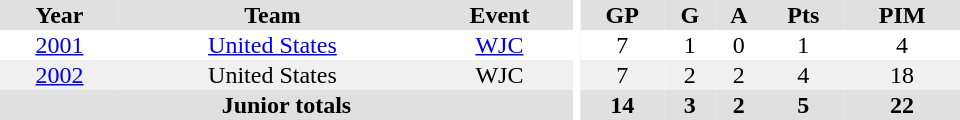<table border="0" cellpadding="1" cellspacing="0" ID="Table3" style="text-align:center; width:40em">
<tr bgcolor="#e0e0e0">
<th>Year</th>
<th>Team</th>
<th>Event</th>
<th rowspan="102" bgcolor="#ffffff"></th>
<th>GP</th>
<th>G</th>
<th>A</th>
<th>Pts</th>
<th>PIM</th>
</tr>
<tr>
<td><a href='#'>2001</a></td>
<td><a href='#'>United States</a></td>
<td><a href='#'>WJC</a></td>
<td>7</td>
<td>1</td>
<td>0</td>
<td>1</td>
<td>4</td>
</tr>
<tr bgcolor="#f0f0f0">
<td><a href='#'>2002</a></td>
<td>United States</td>
<td>WJC</td>
<td>7</td>
<td>2</td>
<td>2</td>
<td>4</td>
<td>18</td>
</tr>
<tr bgcolor="#e0e0e0">
<th colspan="3">Junior totals</th>
<th>14</th>
<th>3</th>
<th>2</th>
<th>5</th>
<th>22</th>
</tr>
</table>
